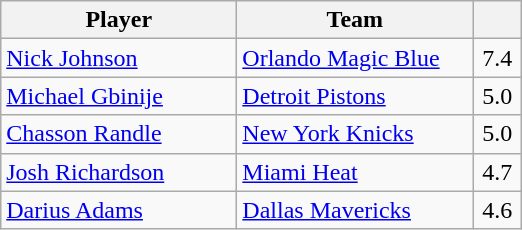<table class="wikitable" style="text-align:left">
<tr>
<th width="150px">Player</th>
<th width="150px">Team</th>
<th width="25px"></th>
</tr>
<tr>
<td><a href='#'>Nick Johnson</a></td>
<td><a href='#'>Orlando Magic Blue</a></td>
<td align="center">7.4</td>
</tr>
<tr>
<td><a href='#'>Michael Gbinije</a></td>
<td><a href='#'>Detroit Pistons</a></td>
<td align="center">5.0</td>
</tr>
<tr>
<td><a href='#'>Chasson Randle</a></td>
<td><a href='#'>New York Knicks</a></td>
<td align="center">5.0</td>
</tr>
<tr>
<td><a href='#'>Josh Richardson</a></td>
<td><a href='#'>Miami Heat</a></td>
<td align="center">4.7</td>
</tr>
<tr>
<td><a href='#'>Darius Adams</a></td>
<td><a href='#'>Dallas Mavericks</a></td>
<td align="center">4.6</td>
</tr>
</table>
